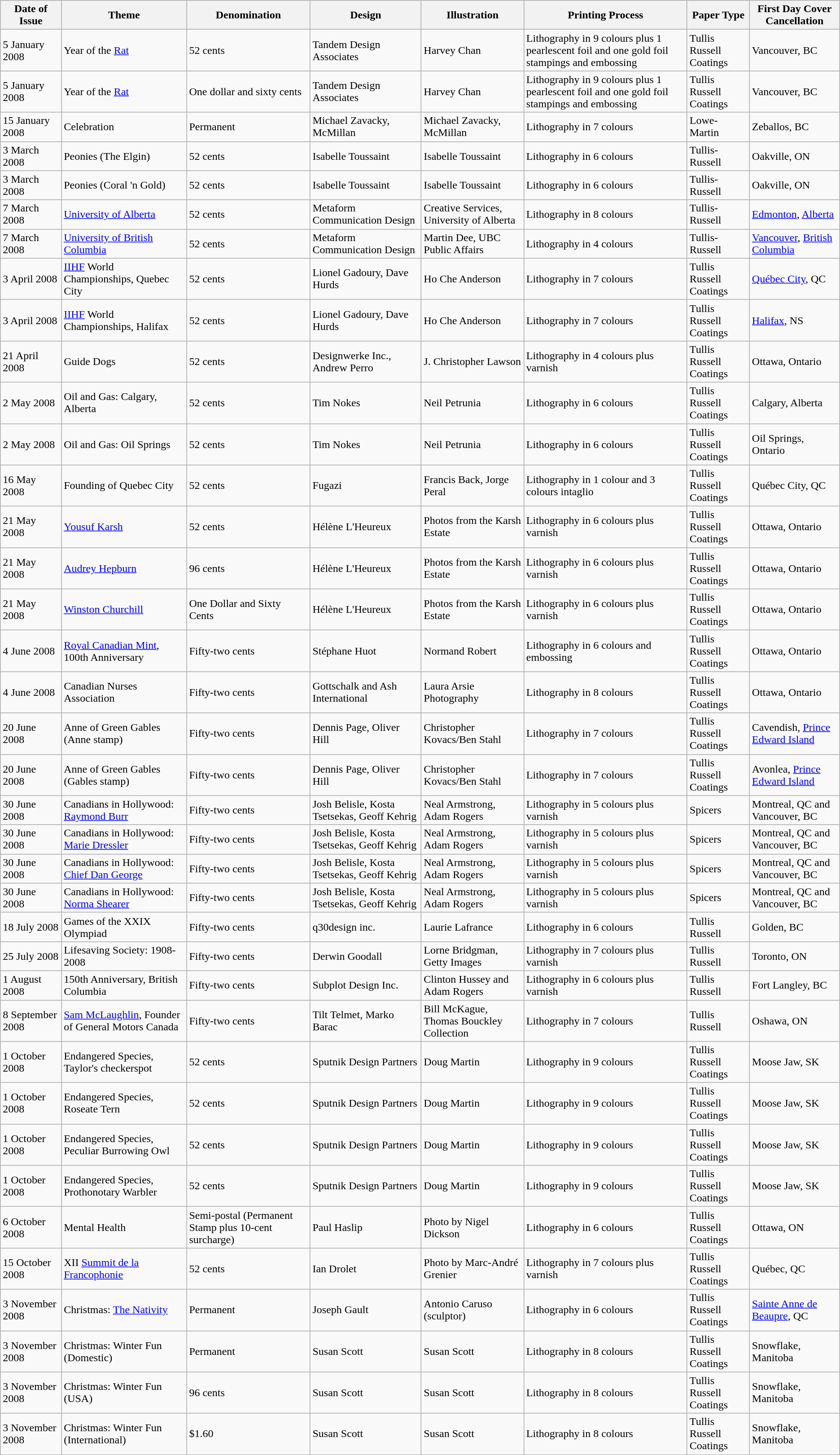<table class="wikitable sortable">
<tr>
<th>Date of Issue</th>
<th>Theme</th>
<th>Denomination</th>
<th>Design</th>
<th>Illustration</th>
<th>Printing Process</th>
<th>Paper Type</th>
<th>First Day Cover Cancellation</th>
</tr>
<tr>
<td>5 January 2008 </td>
<td>Year of the <a href='#'>Rat</a></td>
<td>52 cents</td>
<td>Tandem Design Associates</td>
<td>Harvey Chan</td>
<td>Lithography in 9 colours plus 1 pearlescent foil and one gold foil stampings and embossing</td>
<td>Tullis Russell Coatings</td>
<td>Vancouver, BC</td>
</tr>
<tr>
<td>5 January 2008</td>
<td>Year of the <a href='#'>Rat</a></td>
<td>One dollar and sixty cents</td>
<td>Tandem Design Associates</td>
<td>Harvey Chan</td>
<td>Lithography in 9 colours plus 1 pearlescent foil and one gold foil stampings and embossing</td>
<td>Tullis Russell Coatings</td>
<td>Vancouver, BC</td>
</tr>
<tr>
<td>15 January 2008</td>
<td>Celebration</td>
<td>Permanent</td>
<td>Michael Zavacky, McMillan</td>
<td>Michael Zavacky, McMillan</td>
<td>Lithography in 7 colours</td>
<td>Lowe-Martin</td>
<td>Zeballos, BC</td>
</tr>
<tr>
<td>3 March 2008</td>
<td>Peonies (The Elgin)</td>
<td>52 cents</td>
<td>Isabelle Toussaint</td>
<td>Isabelle Toussaint</td>
<td>Lithography in 6 colours</td>
<td>Tullis-Russell</td>
<td>Oakville, ON</td>
</tr>
<tr>
<td>3 March 2008</td>
<td>Peonies (Coral 'n Gold)</td>
<td>52 cents</td>
<td>Isabelle Toussaint</td>
<td>Isabelle Toussaint</td>
<td>Lithography in 6 colours</td>
<td>Tullis-Russell</td>
<td>Oakville, ON</td>
</tr>
<tr>
<td>7 March 2008</td>
<td><a href='#'>University of Alberta</a></td>
<td>52 cents</td>
<td>Metaform Communication Design</td>
<td>Creative Services, University of Alberta</td>
<td>Lithography in 8 colours</td>
<td>Tullis-Russell</td>
<td><a href='#'>Edmonton</a>, <a href='#'>Alberta</a></td>
</tr>
<tr>
<td>7 March 2008</td>
<td><a href='#'>University of British Columbia</a></td>
<td>52 cents</td>
<td>Metaform Communication Design</td>
<td>Martin Dee, UBC Public Affairs</td>
<td>Lithography in 4 colours</td>
<td>Tullis-Russell</td>
<td><a href='#'>Vancouver</a>, <a href='#'>British Columbia</a></td>
</tr>
<tr>
<td>3 April 2008 </td>
<td><a href='#'>IIHF</a> World Championships, Quebec City</td>
<td>52 cents</td>
<td>Lionel Gadoury, Dave Hurds</td>
<td>Ho Che Anderson</td>
<td>Lithography in 7 colours</td>
<td>Tullis Russell Coatings</td>
<td><a href='#'>Québec City</a>, QC</td>
</tr>
<tr>
<td>3 April 2008 </td>
<td><a href='#'>IIHF</a> World Championships, Halifax</td>
<td>52 cents</td>
<td>Lionel Gadoury, Dave Hurds</td>
<td>Ho Che Anderson</td>
<td>Lithography in 7 colours</td>
<td>Tullis Russell Coatings</td>
<td><a href='#'>Halifax</a>, NS</td>
</tr>
<tr>
<td>21 April 2008</td>
<td>Guide Dogs</td>
<td>52 cents</td>
<td>Designwerke Inc., Andrew Perro</td>
<td>J. Christopher Lawson</td>
<td>Lithography in 4 colours plus varnish</td>
<td>Tullis Russell Coatings</td>
<td>Ottawa, Ontario</td>
</tr>
<tr>
<td>2 May 2008</td>
<td>Oil and Gas: Calgary, Alberta</td>
<td>52 cents</td>
<td>Tim Nokes</td>
<td>Neil Petrunia</td>
<td>Lithography in 6 colours</td>
<td>Tullis Russell Coatings</td>
<td>Calgary, Alberta</td>
</tr>
<tr>
<td>2 May 2008</td>
<td>Oil and Gas: Oil Springs</td>
<td>52 cents</td>
<td>Tim Nokes</td>
<td>Neil Petrunia</td>
<td>Lithography in 6 colours</td>
<td>Tullis Russell Coatings</td>
<td>Oil Springs, Ontario</td>
</tr>
<tr>
<td>16 May 2008</td>
<td>Founding of Quebec City</td>
<td>52 cents</td>
<td>Fugazi</td>
<td>Francis Back, Jorge Peral</td>
<td>Lithography in 1 colour and 3 colours intaglio</td>
<td>Tullis Russell Coatings</td>
<td>Québec City, QC</td>
</tr>
<tr>
<td>21 May 2008</td>
<td><a href='#'>Yousuf Karsh</a></td>
<td>52 cents</td>
<td>Hélène L'Heureux</td>
<td>Photos from the Karsh Estate</td>
<td>Lithography in 6 colours plus varnish</td>
<td>Tullis Russell Coatings</td>
<td>Ottawa, Ontario</td>
</tr>
<tr>
<td>21 May 2008</td>
<td><a href='#'>Audrey Hepburn</a></td>
<td>96 cents</td>
<td>Hélène L'Heureux</td>
<td>Photos from the Karsh Estate</td>
<td>Lithography in 6 colours plus varnish</td>
<td>Tullis Russell Coatings</td>
<td>Ottawa, Ontario</td>
</tr>
<tr>
<td>21 May 2008</td>
<td><a href='#'>Winston Churchill</a></td>
<td>One Dollar and Sixty Cents</td>
<td>Hélène L'Heureux</td>
<td>Photos from the Karsh Estate</td>
<td>Lithography in 6 colours plus varnish</td>
<td>Tullis Russell Coatings</td>
<td>Ottawa, Ontario</td>
</tr>
<tr>
<td>4 June 2008</td>
<td><a href='#'>Royal Canadian Mint</a>, 100th Anniversary</td>
<td>Fifty-two cents</td>
<td>Stéphane Huot</td>
<td>Normand Robert</td>
<td>Lithography in 6 colours and embossing</td>
<td>Tullis Russell Coatings</td>
<td>Ottawa, Ontario</td>
</tr>
<tr>
<td>4 June 2008</td>
<td>Canadian Nurses Association</td>
<td>Fifty-two cents</td>
<td>Gottschalk and Ash International</td>
<td>Laura Arsie Photography</td>
<td>Lithography in 8 colours</td>
<td>Tullis Russell Coatings</td>
<td>Ottawa, Ontario</td>
</tr>
<tr>
<td>20 June 2008</td>
<td>Anne of Green Gables (Anne stamp)</td>
<td>Fifty-two cents</td>
<td>Dennis Page, Oliver Hill</td>
<td>Christopher Kovacs/Ben Stahl</td>
<td>Lithography in 7 colours</td>
<td>Tullis Russell Coatings</td>
<td>Cavendish, <a href='#'>Prince Edward Island</a></td>
</tr>
<tr>
<td>20 June 2008</td>
<td>Anne of Green Gables (Gables stamp)</td>
<td>Fifty-two cents</td>
<td>Dennis Page, Oliver Hill</td>
<td>Christopher Kovacs/Ben Stahl</td>
<td>Lithography in 7 colours</td>
<td>Tullis Russell Coatings</td>
<td>Avonlea, <a href='#'>Prince Edward Island</a></td>
</tr>
<tr>
<td>30 June 2008</td>
<td>Canadians in Hollywood: <a href='#'>Raymond Burr</a></td>
<td>Fifty-two cents</td>
<td>Josh Belisle, Kosta Tsetsekas, Geoff Kehrig</td>
<td>Neal Armstrong, Adam Rogers</td>
<td>Lithography in 5 colours plus varnish</td>
<td>Spicers</td>
<td>Montreal, QC and Vancouver, BC</td>
</tr>
<tr>
<td>30 June 2008</td>
<td>Canadians in Hollywood: <a href='#'>Marie Dressler</a></td>
<td>Fifty-two cents</td>
<td>Josh Belisle, Kosta Tsetsekas, Geoff Kehrig</td>
<td>Neal Armstrong, Adam Rogers</td>
<td>Lithography in 5 colours plus varnish</td>
<td>Spicers</td>
<td>Montreal, QC and Vancouver, BC</td>
</tr>
<tr>
<td>30 June 2008</td>
<td>Canadians in Hollywood: <a href='#'>Chief Dan George</a></td>
<td>Fifty-two cents</td>
<td>Josh Belisle, Kosta Tsetsekas, Geoff Kehrig</td>
<td>Neal Armstrong, Adam Rogers</td>
<td>Lithography in 5 colours plus varnish</td>
<td>Spicers</td>
<td>Montreal, QC and Vancouver, BC</td>
</tr>
<tr>
<td>30 June 2008</td>
<td>Canadians in Hollywood: <a href='#'>Norma Shearer</a></td>
<td>Fifty-two cents</td>
<td>Josh Belisle, Kosta Tsetsekas, Geoff Kehrig</td>
<td>Neal Armstrong, Adam Rogers</td>
<td>Lithography in 5 colours plus varnish</td>
<td>Spicers</td>
<td>Montreal, QC and Vancouver, BC</td>
</tr>
<tr>
<td>18 July 2008</td>
<td>Games of the XXIX Olympiad</td>
<td>Fifty-two cents</td>
<td>q30design inc.</td>
<td>Laurie Lafrance</td>
<td>Lithography in 6 colours</td>
<td>Tullis Russell</td>
<td>Golden, BC</td>
</tr>
<tr>
<td>25 July 2008</td>
<td>Lifesaving Society: 1908-2008</td>
<td>Fifty-two cents</td>
<td>Derwin Goodall</td>
<td>Lorne Bridgman, Getty Images</td>
<td>Lithography in 7 colours plus varnish</td>
<td>Tullis Russell</td>
<td>Toronto, ON</td>
</tr>
<tr>
<td>1 August 2008</td>
<td>150th Anniversary, British Columbia</td>
<td>Fifty-two cents</td>
<td>Subplot Design Inc.</td>
<td>Clinton Hussey and Adam Rogers</td>
<td>Lithography in 6 colours plus varnish</td>
<td>Tullis Russell</td>
<td>Fort Langley, BC</td>
</tr>
<tr>
<td>8 September 2008</td>
<td><a href='#'>Sam McLaughlin</a>, Founder of General Motors Canada</td>
<td>Fifty-two cents</td>
<td>Tilt Telmet, Marko Barac</td>
<td>Bill McKague, Thomas Bouckley Collection</td>
<td>Lithography in 7 colours</td>
<td>Tullis Russell</td>
<td>Oshawa, ON</td>
</tr>
<tr>
<td>1 October 2008 </td>
<td>Endangered Species, Taylor's checkerspot</td>
<td>52 cents</td>
<td>Sputnik Design Partners</td>
<td>Doug Martin</td>
<td>Lithography in 9 colours</td>
<td>Tullis Russell Coatings</td>
<td>Moose Jaw, SK</td>
</tr>
<tr>
<td>1 October 2008 </td>
<td>Endangered Species, Roseate Tern</td>
<td>52 cents</td>
<td>Sputnik Design Partners</td>
<td>Doug Martin</td>
<td>Lithography in 9 colours</td>
<td>Tullis Russell Coatings</td>
<td>Moose Jaw, SK</td>
</tr>
<tr>
<td>1 October 2008 </td>
<td>Endangered Species, Peculiar Burrowing Owl</td>
<td>52 cents</td>
<td>Sputnik Design Partners</td>
<td>Doug Martin</td>
<td>Lithography in 9 colours</td>
<td>Tullis Russell Coatings</td>
<td>Moose Jaw, SK</td>
</tr>
<tr>
<td>1 October 2008 </td>
<td>Endangered Species, Prothonotary Warbler</td>
<td>52 cents</td>
<td>Sputnik Design Partners</td>
<td>Doug Martin</td>
<td>Lithography in 9 colours</td>
<td>Tullis Russell Coatings</td>
<td>Moose Jaw, SK</td>
</tr>
<tr>
<td>6 October 2008</td>
<td>Mental Health</td>
<td>Semi-postal (Permanent Stamp plus 10-cent surcharge)</td>
<td>Paul Haslip</td>
<td>Photo by Nigel Dickson</td>
<td>Lithography in 6 colours</td>
<td>Tullis Russell Coatings</td>
<td>Ottawa, ON</td>
</tr>
<tr>
<td>15 October 2008</td>
<td>XII <a href='#'>Summit de la Francophonie</a></td>
<td>52 cents</td>
<td>Ian Drolet</td>
<td>Photo by Marc-André Grenier</td>
<td>Lithography in 7 colours plus varnish</td>
<td>Tullis Russell Coatings</td>
<td>Québec, QC</td>
</tr>
<tr>
<td>3 November 2008</td>
<td>Christmas: <a href='#'>The Nativity</a></td>
<td>Permanent</td>
<td>Joseph Gault</td>
<td>Antonio Caruso (sculptor)</td>
<td>Lithography in 6 colours</td>
<td>Tullis Russell Coatings</td>
<td><a href='#'>Sainte Anne de Beaupre</a>, QC</td>
</tr>
<tr>
<td>3 November 2008</td>
<td>Christmas: Winter Fun (Domestic)</td>
<td>Permanent</td>
<td>Susan Scott</td>
<td>Susan Scott</td>
<td>Lithography in 8 colours</td>
<td>Tullis Russell Coatings</td>
<td>Snowflake, Manitoba</td>
</tr>
<tr>
<td>3 November 2008</td>
<td>Christmas: Winter Fun (USA)</td>
<td>96 cents</td>
<td>Susan Scott</td>
<td>Susan Scott</td>
<td>Lithography in 8 colours</td>
<td>Tullis Russell Coatings</td>
<td>Snowflake, Manitoba</td>
</tr>
<tr>
<td>3 November 2008</td>
<td>Christmas: Winter Fun (International)</td>
<td>$1.60</td>
<td>Susan Scott</td>
<td>Susan Scott</td>
<td>Lithography in 8 colours</td>
<td>Tullis Russell Coatings</td>
<td>Snowflake, Manitoba</td>
</tr>
<tr>
</tr>
</table>
